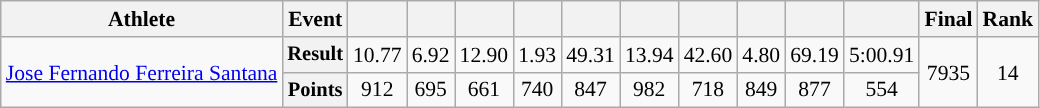<table class="wikitable" style="font-size:90%">
<tr>
<th>Athlete</th>
<th>Event</th>
<th></th>
<th></th>
<th></th>
<th></th>
<th></th>
<th></th>
<th></th>
<th></th>
<th></th>
<th></th>
<th>Final</th>
<th>Rank</th>
</tr>
<tr align="center">
<td rowspan="2" style="text-align:left"><a href='#'>Jose Fernando Ferreira Santana</a></td>
<th style="font-size:95%">Result</th>
<td>10.77</td>
<td>6.92</td>
<td>12.90</td>
<td>1.93</td>
<td>49.31</td>
<td>13.94 </td>
<td>42.60</td>
<td>4.80</td>
<td>69.19</td>
<td>5:00.91</td>
<td rowspan="2">7935</td>
<td rowspan="2">14</td>
</tr>
<tr align="center">
<th style="font-size:95%">Points</th>
<td>912</td>
<td>695</td>
<td>661</td>
<td>740</td>
<td>847</td>
<td>982</td>
<td>718</td>
<td>849</td>
<td>877</td>
<td>554</td>
</tr>
</table>
